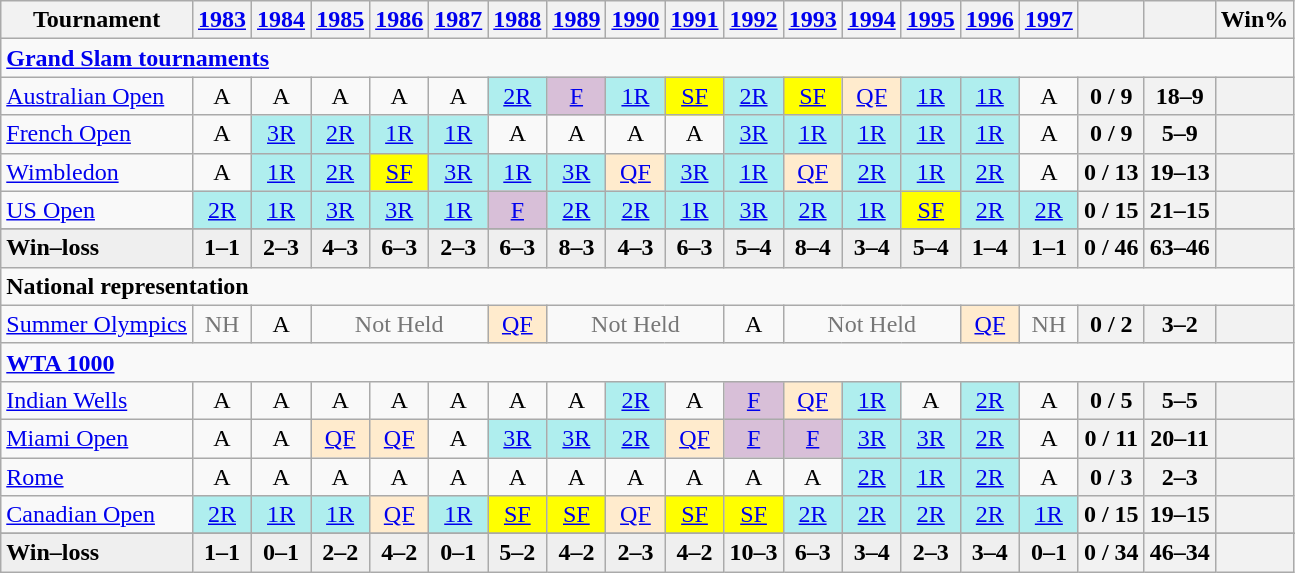<table class=wikitable style=text-align:center>
<tr>
<th>Tournament</th>
<th><a href='#'>1983</a></th>
<th><a href='#'>1984</a></th>
<th><a href='#'>1985</a></th>
<th><a href='#'>1986</a></th>
<th><a href='#'>1987</a></th>
<th><a href='#'>1988</a></th>
<th><a href='#'>1989</a></th>
<th><a href='#'>1990</a></th>
<th><a href='#'>1991</a></th>
<th><a href='#'>1992</a></th>
<th><a href='#'>1993</a></th>
<th><a href='#'>1994</a></th>
<th><a href='#'>1995</a></th>
<th><a href='#'>1996</a></th>
<th><a href='#'>1997</a></th>
<th></th>
<th></th>
<th>Win%</th>
</tr>
<tr>
<td colspan="20" align="left"><strong><a href='#'>Grand Slam tournaments</a></strong></td>
</tr>
<tr>
<td align=left><a href='#'>Australian Open</a></td>
<td>A</td>
<td>A</td>
<td>A</td>
<td>A</td>
<td>A</td>
<td bgcolor=afeeee><a href='#'>2R</a></td>
<td bgcolor=thistle><a href='#'>F</a></td>
<td bgcolor=afeeee><a href='#'>1R</a></td>
<td bgcolor=yellow><a href='#'>SF</a></td>
<td bgcolor=afeeee><a href='#'>2R</a></td>
<td bgcolor=yellow><a href='#'>SF</a></td>
<td bgcolor=ffebcd><a href='#'>QF</a></td>
<td bgcolor=afeeee><a href='#'>1R</a></td>
<td bgcolor=afeeee><a href='#'>1R</a></td>
<td>A</td>
<th>0 / 9</th>
<th>18–9</th>
<th></th>
</tr>
<tr>
<td align=left><a href='#'>French Open</a></td>
<td>A</td>
<td bgcolor=afeeee><a href='#'>3R</a></td>
<td bgcolor=afeeee><a href='#'>2R</a></td>
<td bgcolor=afeeee><a href='#'>1R</a></td>
<td bgcolor=afeeee><a href='#'>1R</a></td>
<td>A</td>
<td>A</td>
<td>A</td>
<td>A</td>
<td bgcolor=afeeee><a href='#'>3R</a></td>
<td bgcolor=afeeee><a href='#'>1R</a></td>
<td bgcolor=afeeee><a href='#'>1R</a></td>
<td bgcolor=afeeee><a href='#'>1R</a></td>
<td bgcolor=afeeee><a href='#'>1R</a></td>
<td>A</td>
<th>0 / 9</th>
<th>5–9</th>
<th></th>
</tr>
<tr>
<td align=left><a href='#'>Wimbledon</a></td>
<td>A</td>
<td bgcolor=afeeee><a href='#'>1R</a></td>
<td bgcolor=afeeee><a href='#'>2R</a></td>
<td bgcolor=yellow><a href='#'>SF</a></td>
<td bgcolor=afeeee><a href='#'>3R</a></td>
<td bgcolor=afeeee><a href='#'>1R</a></td>
<td bgcolor=afeeee><a href='#'>3R</a></td>
<td bgcolor=ffebcd><a href='#'>QF</a></td>
<td bgcolor=afeeee><a href='#'>3R</a></td>
<td bgcolor=afeeee><a href='#'>1R</a></td>
<td bgcolor=ffebcd><a href='#'>QF</a></td>
<td bgcolor=afeeee><a href='#'>2R</a></td>
<td bgcolor=afeeee><a href='#'>1R</a></td>
<td bgcolor=afeeee><a href='#'>2R</a></td>
<td>A</td>
<th>0 / 13</th>
<th>19–13</th>
<th></th>
</tr>
<tr>
<td align=left><a href='#'>US Open</a></td>
<td bgcolor=afeeee><a href='#'>2R</a></td>
<td bgcolor=afeeee><a href='#'>1R</a></td>
<td bgcolor=afeeee><a href='#'>3R</a></td>
<td bgcolor=afeeee><a href='#'>3R</a></td>
<td bgcolor=afeeee><a href='#'>1R</a></td>
<td bgcolor=thistle><a href='#'>F</a></td>
<td bgcolor=afeeee><a href='#'>2R</a></td>
<td bgcolor=afeeee><a href='#'>2R</a></td>
<td bgcolor=afeeee><a href='#'>1R</a></td>
<td bgcolor=afeeee><a href='#'>3R</a></td>
<td bgcolor=afeeee><a href='#'>2R</a></td>
<td bgcolor=afeeee><a href='#'>1R</a></td>
<td bgcolor=yellow><a href='#'>SF</a></td>
<td bgcolor=afeeee><a href='#'>2R</a></td>
<td bgcolor=afeeee><a href='#'>2R</a></td>
<th>0 / 15</th>
<th>21–15</th>
<th></th>
</tr>
<tr>
</tr>
<tr style=background:#efefef;font-weight:bold>
<td align=left>Win–loss</td>
<td>1–1</td>
<td>2–3</td>
<td>4–3</td>
<td>6–3</td>
<td>2–3</td>
<td>6–3</td>
<td>8–3</td>
<td>4–3</td>
<td>6–3</td>
<td>5–4</td>
<td>8–4</td>
<td>3–4</td>
<td>5–4</td>
<td>1–4</td>
<td>1–1</td>
<th>0 / 46</th>
<th>63–46</th>
<th></th>
</tr>
<tr>
<td colspan="20" align="left"><strong>National representation</strong></td>
</tr>
<tr>
<td align=left><a href='#'>Summer Olympics</a></td>
<td style=color:#767676 colspan=1>NH</td>
<td>A</td>
<td style=color:#767676 colspan=3>Not Held</td>
<td bgcolor=ffebcd><a href='#'>QF</a></td>
<td style=color:#767676 colspan=3>Not Held</td>
<td>A</td>
<td style=color:#767676 colspan=3>Not Held</td>
<td bgcolor=ffebcd><a href='#'>QF</a></td>
<td style=color:#767676 colspan=1>NH</td>
<th>0 / 2</th>
<th>3–2</th>
<th></th>
</tr>
<tr>
<td colspan="20" align="left"><strong><a href='#'>WTA 1000</a></strong></td>
</tr>
<tr>
<td align=left><a href='#'>Indian Wells</a></td>
<td>A</td>
<td>A</td>
<td>A</td>
<td>A</td>
<td>A</td>
<td>A</td>
<td>A</td>
<td bgcolor=afeeee><a href='#'>2R</a></td>
<td>A</td>
<td bgcolor=thistle><a href='#'>F</a></td>
<td bgcolor=ffebcd><a href='#'>QF</a></td>
<td bgcolor=afeeee><a href='#'>1R</a></td>
<td>A</td>
<td bgcolor=afeeee><a href='#'>2R</a></td>
<td>A</td>
<th>0 / 5</th>
<th>5–5</th>
<th></th>
</tr>
<tr>
<td align=left><a href='#'>Miami Open</a></td>
<td>A</td>
<td>A</td>
<td bgcolor=ffebcd><a href='#'>QF</a></td>
<td bgcolor=ffebcd><a href='#'>QF</a></td>
<td>A</td>
<td bgcolor=afeeee><a href='#'>3R</a></td>
<td bgcolor=afeeee><a href='#'>3R</a></td>
<td bgcolor=afeeee><a href='#'>2R</a></td>
<td bgcolor=ffebcd><a href='#'>QF</a></td>
<td bgcolor=thistle><a href='#'>F</a></td>
<td bgcolor=thistle><a href='#'>F</a></td>
<td bgcolor=afeeee><a href='#'>3R</a></td>
<td bgcolor=afeeee><a href='#'>3R</a></td>
<td bgcolor=afeeee><a href='#'>2R</a></td>
<td>A</td>
<th>0 / 11</th>
<th>20–11</th>
<th></th>
</tr>
<tr>
<td align=left><a href='#'>Rome</a></td>
<td>A</td>
<td>A</td>
<td>A</td>
<td>A</td>
<td>A</td>
<td>A</td>
<td>A</td>
<td>A</td>
<td>A</td>
<td>A</td>
<td>A</td>
<td bgcolor=afeeee><a href='#'>2R</a></td>
<td bgcolor=afeeee><a href='#'>1R</a></td>
<td bgcolor=afeeee><a href='#'>2R</a></td>
<td>A</td>
<th>0 / 3</th>
<th>2–3</th>
<th></th>
</tr>
<tr>
<td align=left><a href='#'>Canadian Open</a></td>
<td bgcolor=afeeee><a href='#'>2R</a></td>
<td bgcolor=afeeee><a href='#'>1R</a></td>
<td bgcolor=afeeee><a href='#'>1R</a></td>
<td bgcolor=ffebcd><a href='#'>QF</a></td>
<td bgcolor=afeeee><a href='#'>1R</a></td>
<td bgcolor=yellow><a href='#'>SF</a></td>
<td bgcolor=yellow><a href='#'>SF</a></td>
<td bgcolor=ffebcd><a href='#'>QF</a></td>
<td bgcolor=yellow><a href='#'>SF</a></td>
<td bgcolor=yellow><a href='#'>SF</a></td>
<td bgcolor=afeeee><a href='#'>2R</a></td>
<td bgcolor=afeeee><a href='#'>2R</a></td>
<td bgcolor=afeeee><a href='#'>2R</a></td>
<td bgcolor=afeeee><a href='#'>2R</a></td>
<td bgcolor=afeeee><a href='#'>1R</a></td>
<th>0 / 15</th>
<th>19–15</th>
<th></th>
</tr>
<tr>
</tr>
<tr style=background:#efefef;font-weight:bold>
<td align=left>Win–loss</td>
<td>1–1</td>
<td>0–1</td>
<td>2–2</td>
<td>4–2</td>
<td>0–1</td>
<td>5–2</td>
<td>4–2</td>
<td>2–3</td>
<td>4–2</td>
<td>10–3</td>
<td>6–3</td>
<td>3–4</td>
<td>2–3</td>
<td>3–4</td>
<td>0–1</td>
<th>0 / 34</th>
<th>46–34</th>
<th></th>
</tr>
</table>
